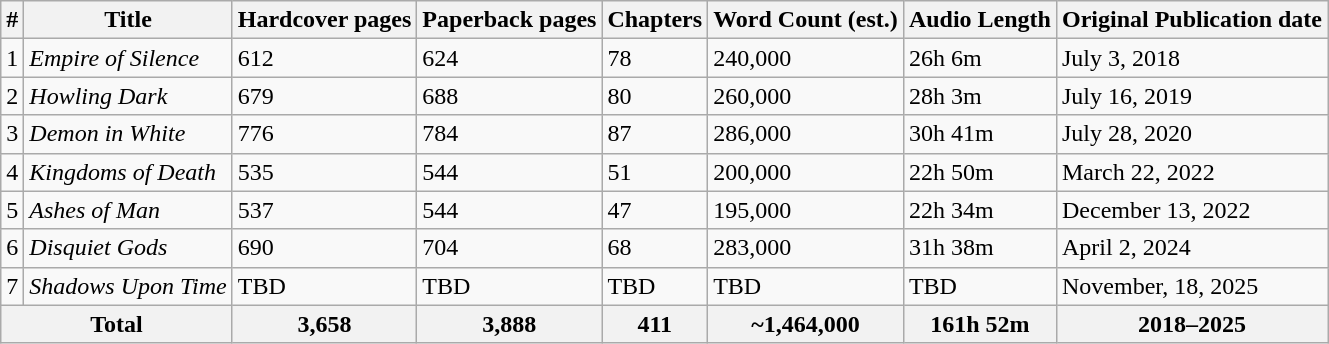<table class="wikitable">
<tr>
<th>#</th>
<th>Title</th>
<th>Hardcover pages</th>
<th>Paperback pages</th>
<th>Chapters</th>
<th>Word Count (est.)</th>
<th>Audio Length</th>
<th>Original Publication date</th>
</tr>
<tr>
<td>1</td>
<td><em>Empire of Silence</em></td>
<td>612</td>
<td>624</td>
<td>78</td>
<td>240,000</td>
<td>26h 6m</td>
<td>July 3, 2018</td>
</tr>
<tr>
<td>2</td>
<td><em>Howling Dark</em></td>
<td>679</td>
<td>688</td>
<td>80</td>
<td>260,000</td>
<td>28h 3m</td>
<td>July 16, 2019</td>
</tr>
<tr>
<td>3</td>
<td><em>Demon in White</em></td>
<td>776</td>
<td>784</td>
<td>87</td>
<td>286,000</td>
<td>30h 41m</td>
<td>July 28, 2020</td>
</tr>
<tr>
<td>4</td>
<td><em>Kingdoms of Death</em></td>
<td>535</td>
<td>544</td>
<td>51</td>
<td>200,000</td>
<td>22h 50m</td>
<td>March 22, 2022</td>
</tr>
<tr>
<td>5</td>
<td><em>Ashes of Man</em></td>
<td>537</td>
<td>544</td>
<td>47</td>
<td>195,000</td>
<td>22h 34m</td>
<td>December 13, 2022</td>
</tr>
<tr>
<td>6</td>
<td><em>Disquiet Gods</em></td>
<td>690</td>
<td>704</td>
<td>68</td>
<td>283,000</td>
<td>31h 38m</td>
<td>April 2, 2024</td>
</tr>
<tr>
<td>7</td>
<td><em>Shadows Upon Time</em></td>
<td>TBD</td>
<td>TBD</td>
<td>TBD</td>
<td>TBD</td>
<td>TBD</td>
<td>November, 18, 2025</td>
</tr>
<tr>
<th colspan="2">Total</th>
<th>3,658</th>
<th>3,888</th>
<th>411</th>
<th>~1,464,000</th>
<th>161h 52m</th>
<th>2018–2025</th>
</tr>
</table>
